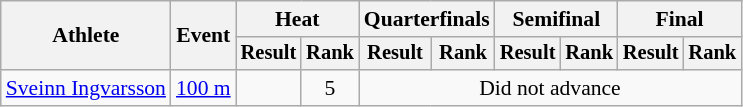<table class="wikitable" style="font-size:90%">
<tr>
<th rowspan="2">Athlete</th>
<th rowspan="2">Event</th>
<th colspan="2">Heat</th>
<th colspan="2">Quarterfinals</th>
<th colspan="2">Semifinal</th>
<th colspan="2">Final</th>
</tr>
<tr style="font-size:95%">
<th>Result</th>
<th>Rank</th>
<th>Result</th>
<th>Rank</th>
<th>Result</th>
<th>Rank</th>
<th>Result</th>
<th>Rank</th>
</tr>
<tr align=center>
<td align=left><a href='#'>Sveinn Ingvarsson</a></td>
<td align=left><a href='#'>100 m</a></td>
<td></td>
<td>5</td>
<td colspan=6>Did not advance</td>
</tr>
</table>
